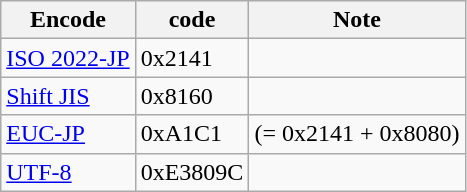<table class="wikitable  collapsible">
<tr>
<th>Encode</th>
<th>code</th>
<th>Note</th>
</tr>
<tr>
<td><a href='#'>ISO 2022-JP</a></td>
<td>0x2141</td>
<td></td>
</tr>
<tr>
<td><a href='#'>Shift JIS</a></td>
<td>0x8160</td>
<td></td>
</tr>
<tr>
<td><a href='#'>EUC-JP</a></td>
<td>0xA1C1</td>
<td>(= 0x2141 + 0x8080)</td>
</tr>
<tr>
<td><a href='#'>UTF-8</a></td>
<td>0xE3809C</td>
<td></td>
</tr>
</table>
